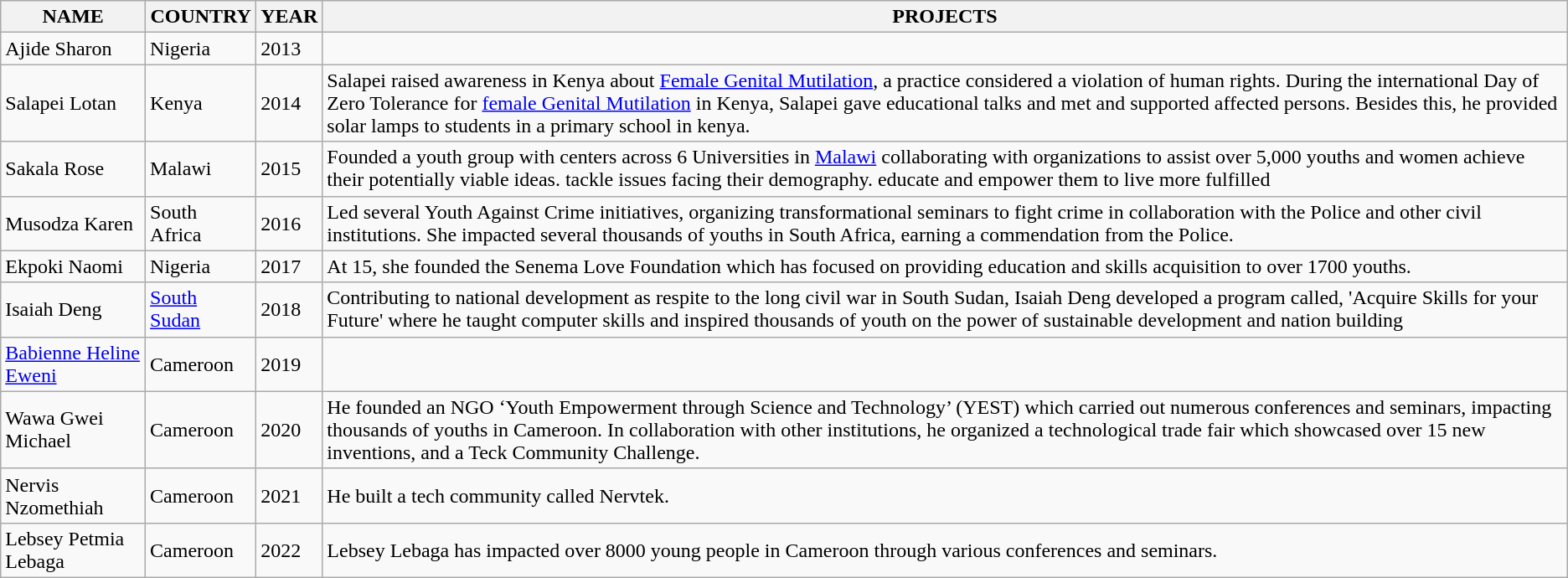<table class="wikitable sortable">
<tr>
<th>NAME</th>
<th>COUNTRY</th>
<th>YEAR</th>
<th>PROJECTS</th>
</tr>
<tr>
<td>Ajide Sharon</td>
<td>Nigeria</td>
<td>2013</td>
<td></td>
</tr>
<tr>
<td>Salapei  Lotan</td>
<td>Kenya</td>
<td>2014</td>
<td>Salapei raised awareness in Kenya about <a href='#'>Female Genital Mutilation</a>, a practice considered a violation of human rights. During the international Day of Zero Tolerance for <a href='#'>female Genital Mutilation</a> in Kenya, Salapei gave educational talks and met and supported affected persons. Besides this, he provided solar lamps to students in a primary school in kenya.</td>
</tr>
<tr>
<td>Sakala Rose</td>
<td>Malawi</td>
<td>2015</td>
<td>Founded a youth group with centers across 6 Universities in <a href='#'>Malawi</a> collaborating with organizations to assist over 5,000 youths and women achieve their potentially viable ideas. tackle issues facing their demography. educate and empower them to live more fulfilled</td>
</tr>
<tr>
<td>Musodza Karen</td>
<td>South Africa</td>
<td>2016</td>
<td>Led several Youth Against Crime initiatives, organizing transformational seminars to fight crime in collaboration with the Police and other civil institutions. She impacted several thousands of youths in South Africa, earning a commendation from the Police.</td>
</tr>
<tr>
<td>Ekpoki   Naomi</td>
<td>Nigeria</td>
<td>2017</td>
<td>At 15, she founded the Senema Love Foundation which has focused on providing  education and skills acquisition to over 1700 youths.</td>
</tr>
<tr>
<td>Isaiah   Deng</td>
<td><a href='#'>South Sudan</a></td>
<td>2018</td>
<td>Contributing to national development as respite to the long civil war in South Sudan, Isaiah Deng developed a program called, 'Acquire Skills for your Future' where he taught computer skills and inspired thousands of youth on the power of sustainable development and nation building</td>
</tr>
<tr>
<td><a href='#'>Babienne Heline Eweni</a></td>
<td>Cameroon</td>
<td>2019</td>
<td></td>
</tr>
<tr>
<td>Wawa Gwei Michael</td>
<td>Cameroon</td>
<td>2020</td>
<td>He founded an NGO ‘Youth Empowerment through Science and Technology’ (YEST) which carried out numerous conferences and seminars, impacting thousands of youths in Cameroon. In collaboration with other institutions, he organized a technological trade fair which showcased over 15 new inventions, and a Teck Community Challenge.</td>
</tr>
<tr>
<td>Nervis Nzomethiah</td>
<td>Cameroon</td>
<td>2021</td>
<td> He built a tech community called Nervtek.</td>
</tr>
<tr>
<td>Lebsey Petmia Lebaga</td>
<td>Cameroon</td>
<td>2022</td>
<td>Lebsey Lebaga has impacted over 8000 young people in Cameroon through various conferences and seminars.</td>
</tr>
</table>
